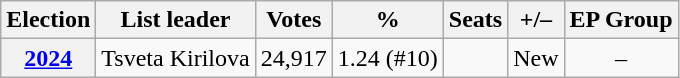<table class="wikitable" style="text-align:center">
<tr>
<th>Election</th>
<th>List leader</th>
<th>Votes</th>
<th>%</th>
<th>Seats</th>
<th>+/–</th>
<th>EP Group</th>
</tr>
<tr>
<th><a href='#'>2024</a></th>
<td>Tsveta Kirilova</td>
<td>24,917</td>
<td>1.24 (#10)</td>
<td></td>
<td>New</td>
<td>–</td>
</tr>
</table>
